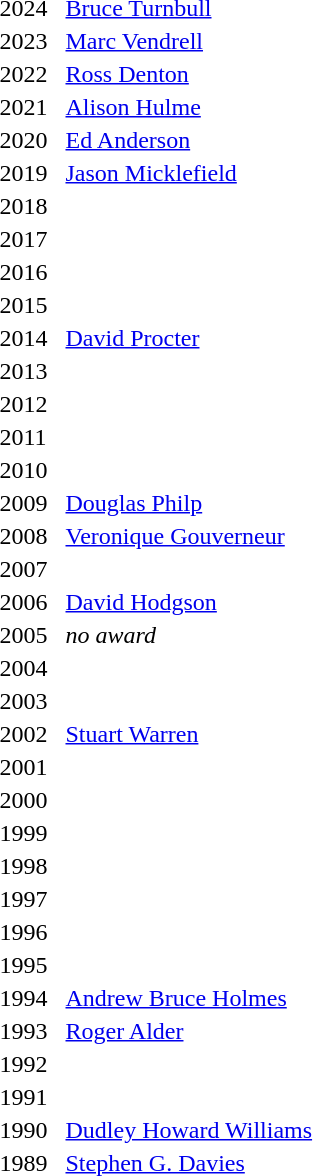<table>
<tr>
<td>2024</td>
<td><a href='#'>Bruce Turnbull</a></td>
</tr>
<tr>
<td>2023</td>
<td><a href='#'>Marc Vendrell</a></td>
</tr>
<tr>
<td>2022</td>
<td><a href='#'>Ross Denton</a></td>
</tr>
<tr>
<td>2021</td>
<td><a href='#'>Alison Hulme</a></td>
</tr>
<tr>
<td>2020</td>
<td><a href='#'>Ed Anderson</a></td>
</tr>
<tr>
<td>2019</td>
<td><a href='#'>Jason Micklefield</a></td>
</tr>
<tr>
<td>2018</td>
<td></td>
</tr>
<tr>
<td>2017</td>
<td></td>
</tr>
<tr>
<td>2016</td>
<td></td>
</tr>
<tr>
<td>2015</td>
<td></td>
</tr>
<tr>
<td>2014</td>
<td><a href='#'>David Procter</a></td>
</tr>
<tr>
<td>2013</td>
<td></td>
</tr>
<tr>
<td>2012</td>
<td></td>
</tr>
<tr>
<td>2011</td>
<td></td>
</tr>
<tr>
<td>2010</td>
<td></td>
</tr>
<tr>
<td>2009</td>
<td><a href='#'>Douglas Philp</a></td>
</tr>
<tr>
<td>2008</td>
<td><a href='#'>Veronique Gouverneur</a></td>
</tr>
<tr>
<td>2007</td>
<td></td>
</tr>
<tr>
<td>2006</td>
<td><a href='#'>David Hodgson</a></td>
</tr>
<tr>
<td>2005</td>
<td><em>no award</em></td>
</tr>
<tr>
<td>2004</td>
<td></td>
</tr>
<tr>
<td>2003</td>
<td></td>
</tr>
<tr>
<td>2002</td>
<td><a href='#'>Stuart Warren</a></td>
</tr>
<tr>
<td>2001</td>
<td></td>
</tr>
<tr>
<td>2000</td>
<td></td>
</tr>
<tr>
<td>1999</td>
<td></td>
</tr>
<tr>
<td>1998</td>
<td></td>
</tr>
<tr>
<td>1997</td>
<td></td>
</tr>
<tr>
<td>1996</td>
<td></td>
</tr>
<tr>
<td>1995</td>
<td></td>
</tr>
<tr>
<td>1994</td>
<td><a href='#'>Andrew Bruce Holmes</a></td>
</tr>
<tr>
<td>1993</td>
<td><a href='#'>Roger Alder</a></td>
</tr>
<tr>
<td>1992</td>
<td></td>
</tr>
<tr>
<td>1991</td>
<td></td>
</tr>
<tr>
<td>1990</td>
<td><a href='#'>Dudley Howard Williams</a></td>
</tr>
<tr>
<td>1989  </td>
<td><a href='#'>Stephen G. Davies</a></td>
</tr>
</table>
